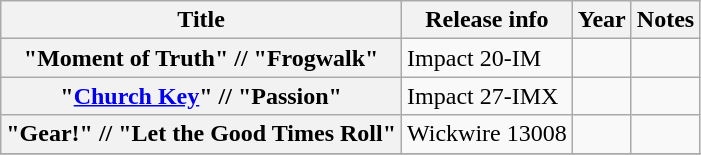<table class="wikitable plainrowheaders sortable">
<tr>
<th scope="col">Title</th>
<th scope="col">Release info</th>
<th scope="col">Year</th>
<th scope="col" class="unsortable">Notes</th>
</tr>
<tr>
<th scope="row">"Moment of Truth" // "Frogwalk"</th>
<td>Impact 20-IM</td>
<td></td>
<td></td>
</tr>
<tr>
<th scope="row">"<a href='#'>Church Key</a>" // "Passion"</th>
<td>Impact 27-IMX</td>
<td></td>
<td></td>
</tr>
<tr>
<th scope="row">"Gear!" // "Let the Good Times Roll"</th>
<td>Wickwire 13008</td>
<td></td>
<td></td>
</tr>
<tr>
</tr>
</table>
